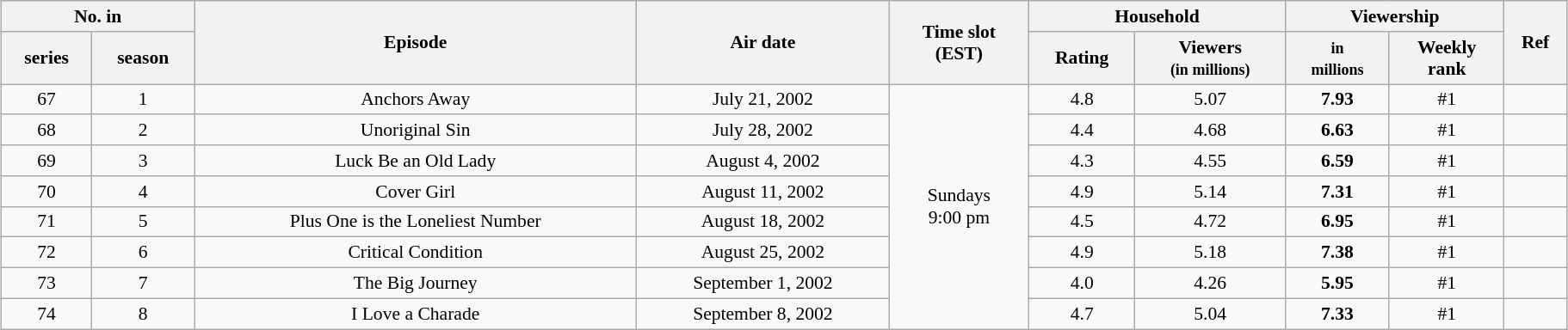<table class="wikitable" style="font-size:90%; text-align:center; width: 96%; margin-left: auto; margin-right: auto;">
<tr>
<th colspan="2">No. in</th>
<th rowspan="2">Episode</th>
<th rowspan="2">Air date</th>
<th rowspan="2">Time slot<br>(EST)</th>
<th colspan="2">Household</th>
<th colspan="2">Viewership</th>
<th rowspan="2">Ref</th>
</tr>
<tr>
<th>series</th>
<th>season</th>
<th>Rating</th>
<th>Viewers<br><small>(in millions)</small></th>
<th><small>in<br>millions</small></th>
<th>Weekly<br>rank</th>
</tr>
<tr>
<td style="text-align:center">67</td>
<td style="text-align:center">1</td>
<td>Anchors Away</td>
<td>July 21, 2002</td>
<td rowspan=22>Sundays<br> 9:00 pm</td>
<td>4.8</td>
<td>5.07</td>
<td><strong>7.93</strong></td>
<td>#1</td>
<td></td>
</tr>
<tr>
<td>68</td>
<td>2</td>
<td>Unoriginal Sin</td>
<td>July 28, 2002</td>
<td>4.4</td>
<td>4.68</td>
<td><strong>6.63</strong></td>
<td>#1</td>
<td></td>
</tr>
<tr>
<td>69</td>
<td>3</td>
<td>Luck Be an Old Lady</td>
<td>August 4, 2002</td>
<td>4.3</td>
<td>4.55</td>
<td><strong>6.59</strong></td>
<td>#1</td>
<td></td>
</tr>
<tr>
<td>70</td>
<td>4</td>
<td>Cover Girl</td>
<td>August 11, 2002</td>
<td>4.9</td>
<td>5.14</td>
<td><strong>7.31</strong></td>
<td>#1</td>
<td></td>
</tr>
<tr>
<td>71</td>
<td>5</td>
<td>Plus One is the Loneliest Number</td>
<td>August 18, 2002</td>
<td>4.5</td>
<td>4.72</td>
<td><strong>6.95</strong></td>
<td>#1</td>
<td></td>
</tr>
<tr>
<td>72</td>
<td>6</td>
<td>Critical Condition</td>
<td>August 25, 2002</td>
<td>4.9</td>
<td>5.18</td>
<td><strong>7.38</strong></td>
<td>#1</td>
<td></td>
</tr>
<tr>
<td>73</td>
<td>7</td>
<td>The Big Journey</td>
<td>September 1, 2002</td>
<td>4.0</td>
<td>4.26</td>
<td><strong>5.95</strong></td>
<td>#1</td>
<td></td>
</tr>
<tr>
<td>74</td>
<td>8</td>
<td>I Love a Charade</td>
<td>September 8, 2002</td>
<td>4.7</td>
<td>5.04</td>
<td><strong>7.33</strong></td>
<td>#1</td>
<td></td>
</tr>
</table>
